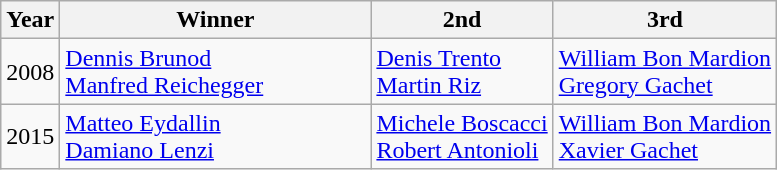<table class="wikitable">
<tr>
<th>Year</th>
<th width="200">Winner</th>
<th>2nd</th>
<th>3rd</th>
</tr>
<tr>
<td>2008</td>
<td> <a href='#'>Dennis Brunod</a><br> <a href='#'>Manfred Reichegger</a></td>
<td> <a href='#'>Denis Trento</a><br> <a href='#'>Martin Riz</a></td>
<td> <a href='#'>William Bon Mardion</a><br> <a href='#'>Gregory Gachet</a></td>
</tr>
<tr>
<td>2015</td>
<td> <a href='#'>Matteo Eydallin</a><br> <a href='#'>Damiano Lenzi</a></td>
<td> <a href='#'>Michele Boscacci</a><br> <a href='#'>Robert Antonioli</a></td>
<td> <a href='#'>William Bon Mardion</a><br> <a href='#'>Xavier Gachet</a></td>
</tr>
</table>
